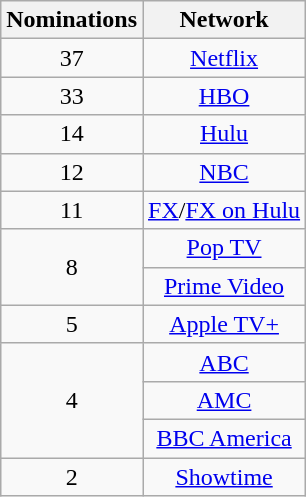<table class="wikitable sortable" style="text-align: center; max-width:20em">
<tr>
<th scope="col">Nominations</th>
<th scope="col">Network</th>
</tr>
<tr>
<td scope="row">37</td>
<td><a href='#'>Netflix</a></td>
</tr>
<tr>
<td scope="row">33</td>
<td><a href='#'>HBO</a></td>
</tr>
<tr>
<td scope="row">14</td>
<td><a href='#'>Hulu</a></td>
</tr>
<tr>
<td scope="row">12</td>
<td><a href='#'>NBC</a></td>
</tr>
<tr>
<td scope="row">11</td>
<td><a href='#'>FX</a>/<a href='#'>FX on Hulu</a></td>
</tr>
<tr>
<td scope="row" rowspan="2">8</td>
<td><a href='#'>Pop TV</a></td>
</tr>
<tr>
<td><a href='#'>Prime Video</a></td>
</tr>
<tr>
<td scope="row">5</td>
<td><a href='#'>Apple TV+</a></td>
</tr>
<tr>
<td scope="row" rowspan="3">4</td>
<td><a href='#'>ABC</a></td>
</tr>
<tr>
<td><a href='#'>AMC</a></td>
</tr>
<tr>
<td><a href='#'>BBC America</a></td>
</tr>
<tr>
<td scope="row">2</td>
<td><a href='#'>Showtime</a></td>
</tr>
</table>
